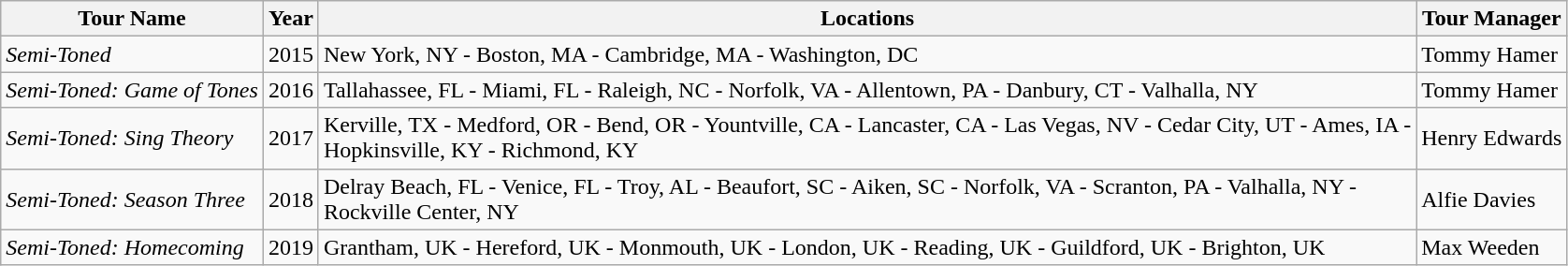<table class="wikitable">
<tr>
<th>Tour Name</th>
<th>Year</th>
<th>Locations</th>
<th>Tour Manager</th>
</tr>
<tr>
<td><em>Semi-Toned</em></td>
<td>2015</td>
<td>New York, NY - Boston, MA - Cambridge, MA - Washington, DC</td>
<td>Tommy Hamer</td>
</tr>
<tr>
<td><em>Semi-Toned: Game of Tones</em></td>
<td>2016</td>
<td>Tallahassee, FL - Miami, FL - Raleigh, NC - Norfolk, VA - Allentown, PA - Danbury, CT - Valhalla, NY</td>
<td>Tommy Hamer</td>
</tr>
<tr>
<td><em>Semi-Toned: Sing Theory</em></td>
<td>2017</td>
<td>Kerville, TX - Medford, OR - Bend, OR - Yountville, CA - Lancaster, CA - Las Vegas, NV - Cedar City, UT - Ames, IA -<br>Hopkinsville, KY - Richmond, KY</td>
<td>Henry Edwards</td>
</tr>
<tr>
<td><em>Semi-Toned: Season Three</em></td>
<td>2018</td>
<td>Delray Beach, FL - Venice, FL - Troy, AL - Beaufort, SC - Aiken, SC - Norfolk, VA - Scranton, PA - Valhalla, NY -<br>Rockville Center, NY</td>
<td>Alfie Davies</td>
</tr>
<tr>
<td><em>Semi-Toned: Homecoming</em></td>
<td>2019</td>
<td>Grantham, UK - Hereford, UK - Monmouth, UK - London, UK - Reading, UK - Guildford, UK - Brighton, UK</td>
<td>Max Weeden</td>
</tr>
</table>
